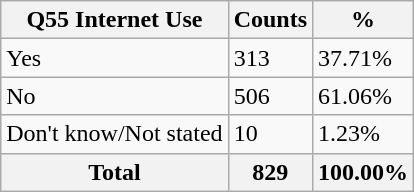<table class="wikitable sortable">
<tr>
<th>Q55 Internet Use</th>
<th>Counts</th>
<th>%</th>
</tr>
<tr>
<td>Yes</td>
<td>313</td>
<td>37.71%</td>
</tr>
<tr>
<td>No</td>
<td>506</td>
<td>61.06%</td>
</tr>
<tr>
<td>Don't know/Not stated</td>
<td>10</td>
<td>1.23%</td>
</tr>
<tr>
<th>Total</th>
<th>829</th>
<th>100.00%</th>
</tr>
</table>
